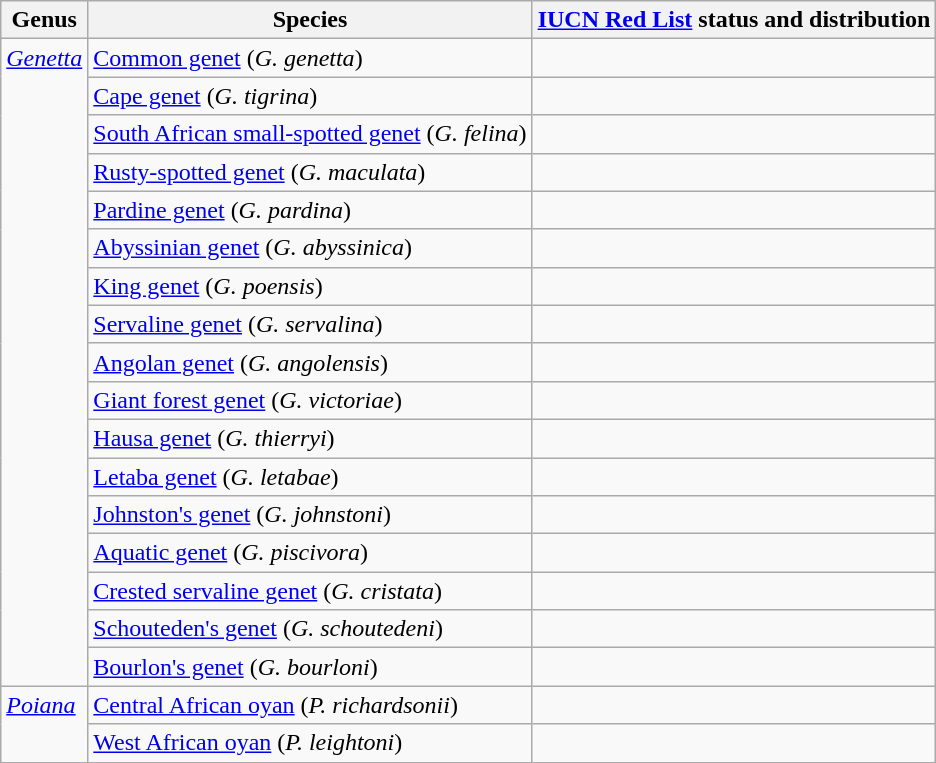<table class="wikitable">
<tr>
<th>Genus</th>
<th>Species</th>
<th><a href='#'>IUCN Red List</a> status and distribution</th>
</tr>
<tr style="vertical-align:top;">
<td rowspan="17"><em><a href='#'>Genetta</a></em> </td>
<td><a href='#'>Common genet</a> (<em>G. genetta</em>) <br></td>
<td><br></td>
</tr>
<tr>
<td><a href='#'>Cape genet</a> (<em>G. tigrina</em>) <br></td>
<td><br></td>
</tr>
<tr>
<td><a href='#'>South African small-spotted genet</a> (<em>G. felina</em>) </td>
</tr>
<tr>
<td><a href='#'>Rusty-spotted genet</a> (<em>G. maculata</em>) <br></td>
<td><br></td>
</tr>
<tr>
<td><a href='#'>Pardine genet</a> (<em>G. pardina</em>) <br></td>
<td><br></td>
</tr>
<tr>
<td><a href='#'>Abyssinian genet</a> (<em>G. abyssinica</em>) <br></td>
<td><br></td>
</tr>
<tr>
<td><a href='#'>King genet</a> (<em>G. poensis</em>) <br></td>
<td> <br></td>
</tr>
<tr>
<td><a href='#'>Servaline genet</a> (<em>G. servalina</em>) <br></td>
<td><br></td>
</tr>
<tr>
<td><a href='#'>Angolan genet</a> (<em>G. angolensis</em>) <br></td>
<td><br></td>
</tr>
<tr>
<td><a href='#'>Giant forest genet</a> (<em>G. victoriae</em>) <br></td>
<td><br></td>
</tr>
<tr>
<td><a href='#'>Hausa genet</a> (<em>G. thierryi</em>) <br></td>
<td><br></td>
</tr>
<tr>
<td><a href='#'>Letaba genet</a> (<em>G. letabae</em>) </td>
</tr>
<tr>
<td><a href='#'>Johnston's genet</a> (<em>G. johnstoni</em>) </td>
<td><br></td>
</tr>
<tr>
<td><a href='#'>Aquatic genet</a> (<em>G. piscivora</em>) <br></td>
<td><br></td>
</tr>
<tr>
<td><a href='#'>Crested servaline genet</a> (<em>G. cristata</em>) <br></td>
<td><br></td>
</tr>
<tr>
<td><a href='#'>Schouteden's genet</a> (<em>G. schoutedeni</em>) </td>
</tr>
<tr>
<td><a href='#'>Bourlon's genet</a> (<em>G. bourloni</em>) </td>
<td><br></td>
</tr>
<tr style="vertical-align:top;">
<td rowspan="2"><em><a href='#'>Poiana</a></em> </td>
<td><a href='#'>Central African oyan</a> (<em>P. richardsonii</em>) <br></td>
<td><br></td>
</tr>
<tr>
<td><a href='#'>West African oyan</a> (<em>P. leightoni</em>) </td>
<td><br></td>
</tr>
</table>
